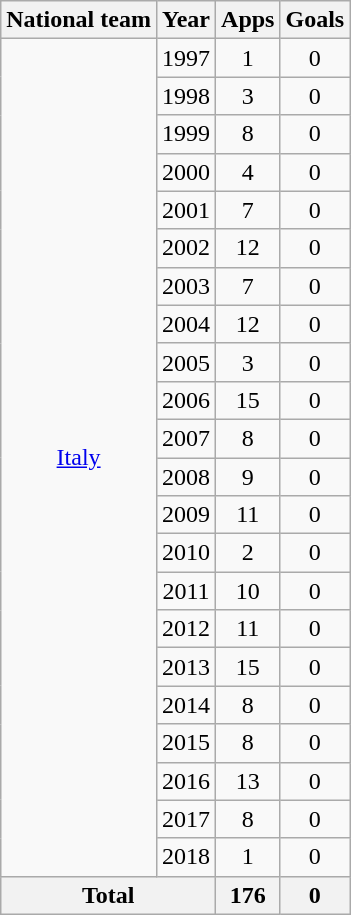<table class="wikitable" style="text-align:center">
<tr>
<th>National team</th>
<th>Year</th>
<th>Apps</th>
<th>Goals</th>
</tr>
<tr>
<td rowspan="22"><a href='#'>Italy</a></td>
<td>1997</td>
<td>1</td>
<td>0</td>
</tr>
<tr>
<td>1998</td>
<td>3</td>
<td>0</td>
</tr>
<tr>
<td>1999</td>
<td>8</td>
<td>0</td>
</tr>
<tr>
<td>2000</td>
<td>4</td>
<td>0</td>
</tr>
<tr>
<td>2001</td>
<td>7</td>
<td>0</td>
</tr>
<tr>
<td>2002</td>
<td>12</td>
<td>0</td>
</tr>
<tr>
<td>2003</td>
<td>7</td>
<td>0</td>
</tr>
<tr>
<td>2004</td>
<td>12</td>
<td>0</td>
</tr>
<tr>
<td>2005</td>
<td>3</td>
<td>0</td>
</tr>
<tr>
<td>2006</td>
<td>15</td>
<td>0</td>
</tr>
<tr>
<td>2007</td>
<td>8</td>
<td>0</td>
</tr>
<tr>
<td>2008</td>
<td>9</td>
<td>0</td>
</tr>
<tr>
<td>2009</td>
<td>11</td>
<td>0</td>
</tr>
<tr>
<td>2010</td>
<td>2</td>
<td>0</td>
</tr>
<tr>
<td>2011</td>
<td>10</td>
<td>0</td>
</tr>
<tr>
<td>2012</td>
<td>11</td>
<td>0</td>
</tr>
<tr>
<td>2013</td>
<td>15</td>
<td>0</td>
</tr>
<tr>
<td>2014</td>
<td>8</td>
<td>0</td>
</tr>
<tr>
<td>2015</td>
<td>8</td>
<td>0</td>
</tr>
<tr>
<td>2016</td>
<td>13</td>
<td>0</td>
</tr>
<tr>
<td>2017</td>
<td>8</td>
<td>0</td>
</tr>
<tr>
<td>2018</td>
<td>1</td>
<td>0</td>
</tr>
<tr>
<th colspan="2">Total</th>
<th>176</th>
<th>0</th>
</tr>
</table>
